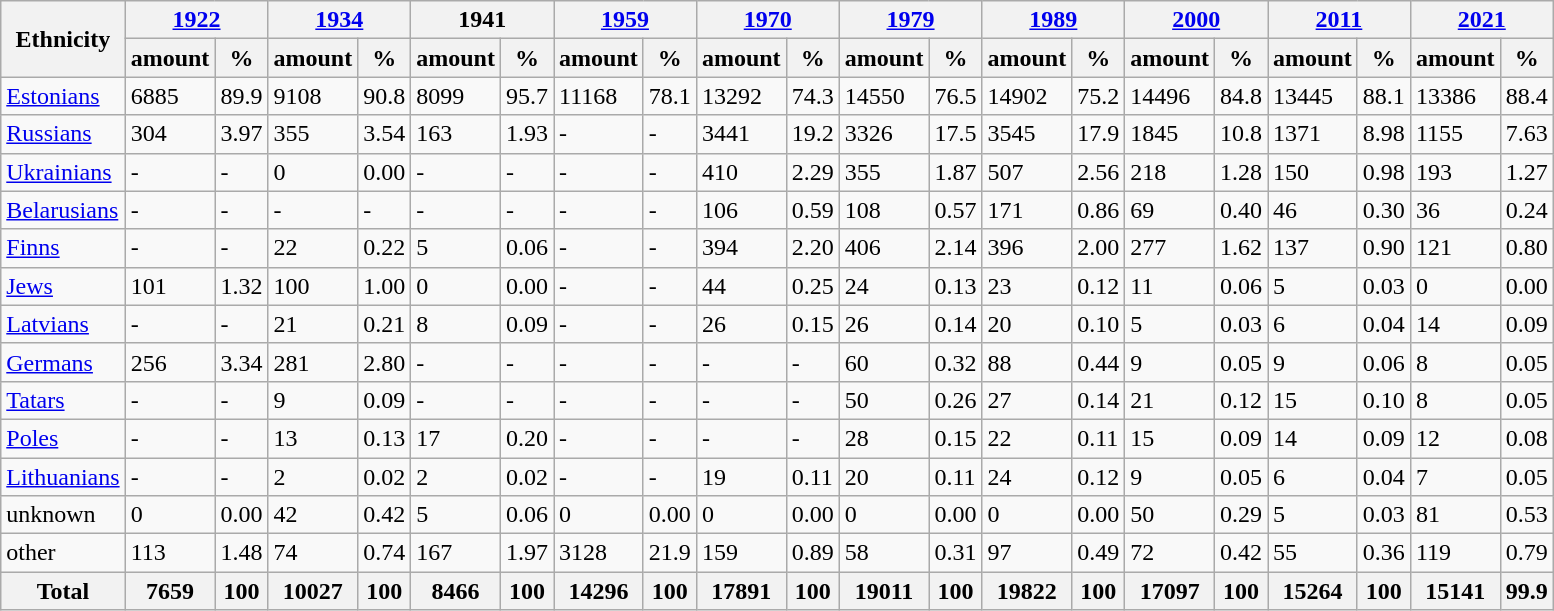<table class="wikitable sortable mw-collapsible">
<tr>
<th rowspan="2">Ethnicity</th>
<th colspan="2"><a href='#'>1922</a></th>
<th colspan="2"><a href='#'>1934</a></th>
<th colspan="2">1941</th>
<th colspan="2"><a href='#'>1959</a></th>
<th colspan="2"><a href='#'>1970</a></th>
<th colspan="2"><a href='#'>1979</a></th>
<th colspan="2"><a href='#'>1989</a></th>
<th colspan="2"><a href='#'>2000</a></th>
<th colspan="2"><a href='#'>2011</a></th>
<th colspan="2"><a href='#'>2021</a></th>
</tr>
<tr>
<th>amount</th>
<th>%</th>
<th>amount</th>
<th>%</th>
<th>amount</th>
<th>%</th>
<th>amount</th>
<th>%</th>
<th>amount</th>
<th>%</th>
<th>amount</th>
<th>%</th>
<th>amount</th>
<th>%</th>
<th>amount</th>
<th>%</th>
<th>amount</th>
<th>%</th>
<th>amount</th>
<th>%</th>
</tr>
<tr>
<td><a href='#'>Estonians</a></td>
<td>6885</td>
<td>89.9</td>
<td>9108</td>
<td>90.8</td>
<td>8099</td>
<td>95.7</td>
<td>11168</td>
<td>78.1</td>
<td>13292</td>
<td>74.3</td>
<td>14550</td>
<td>76.5</td>
<td>14902</td>
<td>75.2</td>
<td>14496</td>
<td>84.8</td>
<td>13445</td>
<td>88.1</td>
<td>13386</td>
<td>88.4</td>
</tr>
<tr>
<td><a href='#'>Russians</a></td>
<td>304</td>
<td>3.97</td>
<td>355</td>
<td>3.54</td>
<td>163</td>
<td>1.93</td>
<td>-</td>
<td>-</td>
<td>3441</td>
<td>19.2</td>
<td>3326</td>
<td>17.5</td>
<td>3545</td>
<td>17.9</td>
<td>1845</td>
<td>10.8</td>
<td>1371</td>
<td>8.98</td>
<td>1155</td>
<td>7.63</td>
</tr>
<tr>
<td><a href='#'>Ukrainians</a></td>
<td>-</td>
<td>-</td>
<td>0</td>
<td>0.00</td>
<td>-</td>
<td>-</td>
<td>-</td>
<td>-</td>
<td>410</td>
<td>2.29</td>
<td>355</td>
<td>1.87</td>
<td>507</td>
<td>2.56</td>
<td>218</td>
<td>1.28</td>
<td>150</td>
<td>0.98</td>
<td>193</td>
<td>1.27</td>
</tr>
<tr>
<td><a href='#'>Belarusians</a></td>
<td>-</td>
<td>-</td>
<td>-</td>
<td>-</td>
<td>-</td>
<td>-</td>
<td>-</td>
<td>-</td>
<td>106</td>
<td>0.59</td>
<td>108</td>
<td>0.57</td>
<td>171</td>
<td>0.86</td>
<td>69</td>
<td>0.40</td>
<td>46</td>
<td>0.30</td>
<td>36</td>
<td>0.24</td>
</tr>
<tr>
<td><a href='#'>Finns</a></td>
<td>-</td>
<td>-</td>
<td>22</td>
<td>0.22</td>
<td>5</td>
<td>0.06</td>
<td>-</td>
<td>-</td>
<td>394</td>
<td>2.20</td>
<td>406</td>
<td>2.14</td>
<td>396</td>
<td>2.00</td>
<td>277</td>
<td>1.62</td>
<td>137</td>
<td>0.90</td>
<td>121</td>
<td>0.80</td>
</tr>
<tr>
<td><a href='#'>Jews</a></td>
<td>101</td>
<td>1.32</td>
<td>100</td>
<td>1.00</td>
<td>0</td>
<td>0.00</td>
<td>-</td>
<td>-</td>
<td>44</td>
<td>0.25</td>
<td>24</td>
<td>0.13</td>
<td>23</td>
<td>0.12</td>
<td>11</td>
<td>0.06</td>
<td>5</td>
<td>0.03</td>
<td>0</td>
<td>0.00</td>
</tr>
<tr>
<td><a href='#'>Latvians</a></td>
<td>-</td>
<td>-</td>
<td>21</td>
<td>0.21</td>
<td>8</td>
<td>0.09</td>
<td>-</td>
<td>-</td>
<td>26</td>
<td>0.15</td>
<td>26</td>
<td>0.14</td>
<td>20</td>
<td>0.10</td>
<td>5</td>
<td>0.03</td>
<td>6</td>
<td>0.04</td>
<td>14</td>
<td>0.09</td>
</tr>
<tr>
<td><a href='#'>Germans</a></td>
<td>256</td>
<td>3.34</td>
<td>281</td>
<td>2.80</td>
<td>-</td>
<td>-</td>
<td>-</td>
<td>-</td>
<td>-</td>
<td>-</td>
<td>60</td>
<td>0.32</td>
<td>88</td>
<td>0.44</td>
<td>9</td>
<td>0.05</td>
<td>9</td>
<td>0.06</td>
<td>8</td>
<td>0.05</td>
</tr>
<tr>
<td><a href='#'>Tatars</a></td>
<td>-</td>
<td>-</td>
<td>9</td>
<td>0.09</td>
<td>-</td>
<td>-</td>
<td>-</td>
<td>-</td>
<td>-</td>
<td>-</td>
<td>50</td>
<td>0.26</td>
<td>27</td>
<td>0.14</td>
<td>21</td>
<td>0.12</td>
<td>15</td>
<td>0.10</td>
<td>8</td>
<td>0.05</td>
</tr>
<tr>
<td><a href='#'>Poles</a></td>
<td>-</td>
<td>-</td>
<td>13</td>
<td>0.13</td>
<td>17</td>
<td>0.20</td>
<td>-</td>
<td>-</td>
<td>-</td>
<td>-</td>
<td>28</td>
<td>0.15</td>
<td>22</td>
<td>0.11</td>
<td>15</td>
<td>0.09</td>
<td>14</td>
<td>0.09</td>
<td>12</td>
<td>0.08</td>
</tr>
<tr>
<td><a href='#'>Lithuanians</a></td>
<td>-</td>
<td>-</td>
<td>2</td>
<td>0.02</td>
<td>2</td>
<td>0.02</td>
<td>-</td>
<td>-</td>
<td>19</td>
<td>0.11</td>
<td>20</td>
<td>0.11</td>
<td>24</td>
<td>0.12</td>
<td>9</td>
<td>0.05</td>
<td>6</td>
<td>0.04</td>
<td>7</td>
<td>0.05</td>
</tr>
<tr>
<td>unknown</td>
<td>0</td>
<td>0.00</td>
<td>42</td>
<td>0.42</td>
<td>5</td>
<td>0.06</td>
<td>0</td>
<td>0.00</td>
<td>0</td>
<td>0.00</td>
<td>0</td>
<td>0.00</td>
<td>0</td>
<td>0.00</td>
<td>50</td>
<td>0.29</td>
<td>5</td>
<td>0.03</td>
<td>81</td>
<td>0.53</td>
</tr>
<tr>
<td>other</td>
<td>113</td>
<td>1.48</td>
<td>74</td>
<td>0.74</td>
<td>167</td>
<td>1.97</td>
<td>3128</td>
<td>21.9</td>
<td>159</td>
<td>0.89</td>
<td>58</td>
<td>0.31</td>
<td>97</td>
<td>0.49</td>
<td>72</td>
<td>0.42</td>
<td>55</td>
<td>0.36</td>
<td>119</td>
<td>0.79</td>
</tr>
<tr>
<th>Total</th>
<th>7659</th>
<th>100</th>
<th>10027</th>
<th>100</th>
<th>8466</th>
<th>100</th>
<th>14296</th>
<th>100</th>
<th>17891</th>
<th>100</th>
<th>19011</th>
<th>100</th>
<th>19822</th>
<th>100</th>
<th>17097</th>
<th>100</th>
<th>15264</th>
<th>100</th>
<th>15141</th>
<th>99.9</th>
</tr>
</table>
